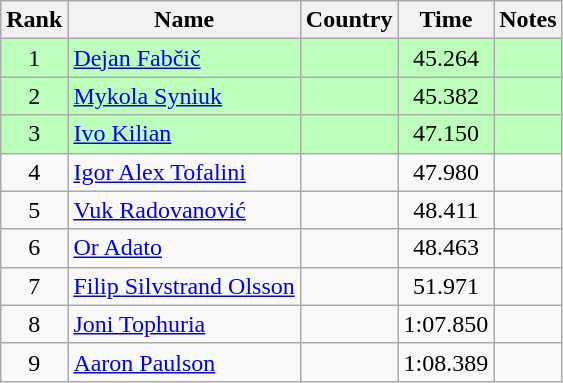<table class="wikitable" style="text-align:center">
<tr>
<th>Rank</th>
<th>Name</th>
<th>Country</th>
<th>Time</th>
<th>Notes</th>
</tr>
<tr bgcolor=bbffbb>
<td>1</td>
<td align="left"><a href='#'>Dejan Fabčič</a></td>
<td align="left"></td>
<td>45.264</td>
<td></td>
</tr>
<tr bgcolor=bbffbb>
<td>2</td>
<td align="left"><a href='#'>Mykola Syniuk</a></td>
<td align="left"></td>
<td>45.382</td>
<td></td>
</tr>
<tr bgcolor=bbffbb>
<td>3</td>
<td align="left"><a href='#'>Ivo Kilian</a></td>
<td align="left"></td>
<td>47.150</td>
<td></td>
</tr>
<tr>
<td>4</td>
<td align="left"><a href='#'>Igor Alex Tofalini</a></td>
<td align="left"></td>
<td>47.980</td>
<td></td>
</tr>
<tr>
<td>5</td>
<td align="left"><a href='#'>Vuk Radovanović</a></td>
<td align="left"></td>
<td>48.411</td>
<td></td>
</tr>
<tr>
<td>6</td>
<td align="left"><a href='#'>Or Adato</a></td>
<td align="left"></td>
<td>48.463</td>
<td></td>
</tr>
<tr>
<td>7</td>
<td align="left"><a href='#'>Filip Silvstrand Olsson</a></td>
<td align="left"></td>
<td>51.971</td>
<td></td>
</tr>
<tr>
<td>8</td>
<td align="left"><a href='#'>Joni Tophuria</a></td>
<td align="left"></td>
<td>1:07.850</td>
<td></td>
</tr>
<tr>
<td>9</td>
<td align="left"><a href='#'>Aaron Paulson</a></td>
<td align="left"></td>
<td>1:08.389</td>
<td></td>
</tr>
</table>
